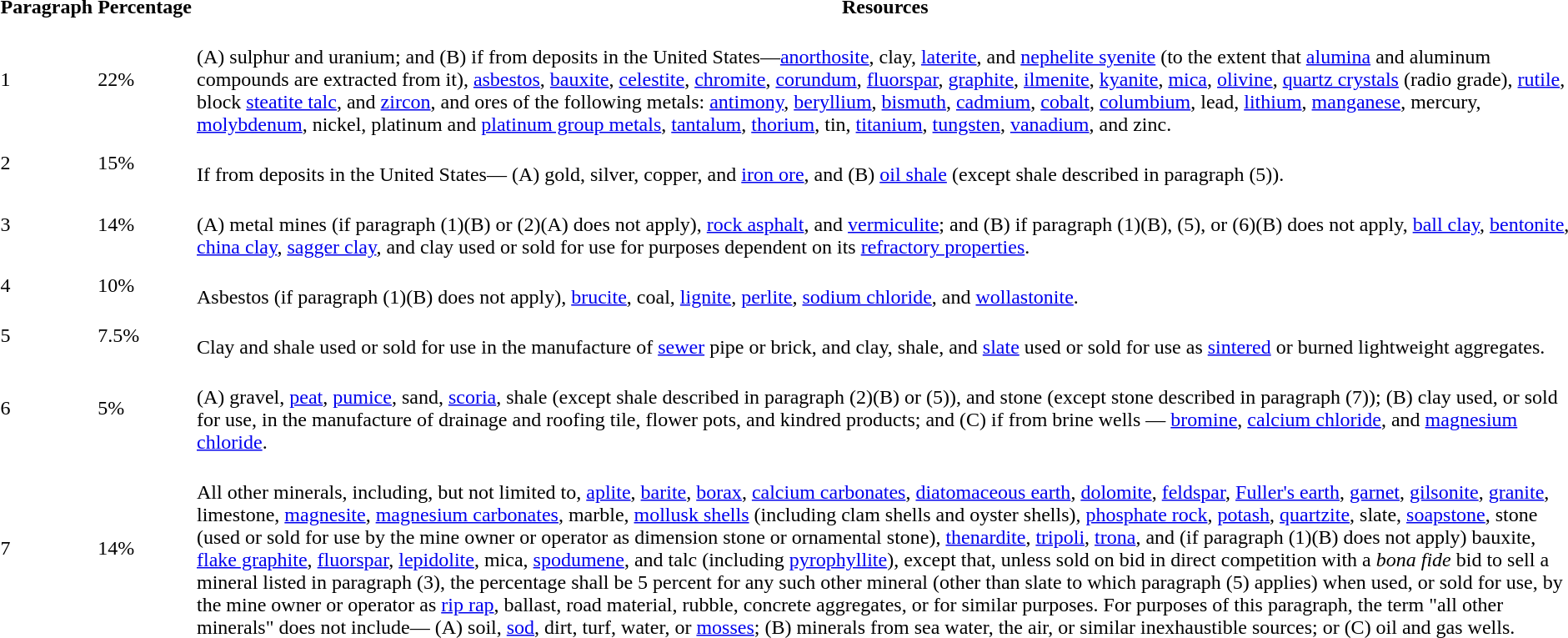<table>
<tr>
<th>Paragraph</th>
<th>Percentage</th>
<th>Resources</th>
</tr>
<tr>
<td>1</td>
<td>22%</td>
<td><br>(A) sulphur and uranium; and
(B) if from deposits in the United States—<a href='#'>anorthosite</a>, clay, <a href='#'>laterite</a>, and <a href='#'>nephelite syenite</a> (to the extent that <a href='#'>alumina</a> and aluminum compounds are extracted from it), <a href='#'>asbestos</a>, <a href='#'>bauxite</a>, <a href='#'>celestite</a>, <a href='#'>chromite</a>, <a href='#'>corundum</a>, <a href='#'>fluorspar</a>, <a href='#'>graphite</a>, <a href='#'>ilmenite</a>, <a href='#'>kyanite</a>, <a href='#'>mica</a>, <a href='#'>olivine</a>, <a href='#'>quartz crystals</a> (radio grade), <a href='#'>rutile</a>, block <a href='#'>steatite talc</a>, and <a href='#'>zircon</a>, and ores of the following metals: <a href='#'>antimony</a>, <a href='#'>beryllium</a>, <a href='#'>bismuth</a>, <a href='#'>cadmium</a>, <a href='#'>cobalt</a>, <a href='#'>columbium</a>, lead, <a href='#'>lithium</a>, <a href='#'>manganese</a>, mercury, <a href='#'>molybdenum</a>, nickel, platinum and <a href='#'>platinum group metals</a>, <a href='#'>tantalum</a>, <a href='#'>thorium</a>, tin, <a href='#'>titanium</a>, <a href='#'>tungsten</a>, <a href='#'>vanadium</a>, and zinc.</td>
</tr>
<tr>
<td>2</td>
<td>15%</td>
<td><br>If from deposits in the United States—
(A) gold, silver, copper, and <a href='#'>iron ore</a>, and
(B) <a href='#'>oil shale</a> (except shale described in paragraph (5)).</td>
</tr>
<tr>
<td>3</td>
<td>14%</td>
<td><br>(A) metal mines (if paragraph (1)(B) or (2)(A) does not apply), <a href='#'>rock asphalt</a>, and <a href='#'>vermiculite</a>; and
(B) if paragraph (1)(B), (5), or (6)(B) does not apply, <a href='#'>ball clay</a>, <a href='#'>bentonite</a>, <a href='#'>china clay</a>, <a href='#'>sagger clay</a>, and clay used or sold for use for purposes dependent on its <a href='#'>refractory properties</a>.</td>
</tr>
<tr>
<td>4</td>
<td>10%</td>
<td><br>Asbestos (if paragraph (1)(B) does not apply), <a href='#'>brucite</a>, coal, <a href='#'>lignite</a>, <a href='#'>perlite</a>, <a href='#'>sodium chloride</a>, and <a href='#'>wollastonite</a>.</td>
</tr>
<tr>
<td>5</td>
<td>7.5%</td>
<td><br>Clay and shale used or sold for use in the manufacture of <a href='#'>sewer</a> pipe or brick, and clay, shale, and <a href='#'>slate</a> used or sold for use as <a href='#'>sintered</a> or burned lightweight aggregates.</td>
</tr>
<tr>
<td>6</td>
<td>5%</td>
<td><br>(A) gravel, <a href='#'>peat</a>, <a href='#'>pumice</a>, sand, <a href='#'>scoria</a>, shale (except shale described in paragraph (2)(B) or (5)), and stone (except stone described in paragraph (7));
(B) clay used, or sold for use, in the manufacture of drainage and roofing tile, flower pots, and kindred products; and
(C) if from brine wells — <a href='#'>bromine</a>, <a href='#'>calcium chloride</a>, and <a href='#'>magnesium chloride</a>.</td>
</tr>
<tr>
<td>7</td>
<td>14%</td>
<td><br>All other minerals, including, but not limited to, <a href='#'>aplite</a>, <a href='#'>barite</a>, <a href='#'>borax</a>, <a href='#'>calcium carbonates</a>, <a href='#'>diatomaceous earth</a>, <a href='#'>dolomite</a>, <a href='#'>feldspar</a>, <a href='#'>Fuller's earth</a>, <a href='#'>garnet</a>, <a href='#'>gilsonite</a>, <a href='#'>granite</a>, limestone, <a href='#'>magnesite</a>, <a href='#'>magnesium carbonates</a>, marble, <a href='#'>mollusk shells</a> (including clam shells and oyster shells), <a href='#'>phosphate rock</a>, <a href='#'>potash</a>, <a href='#'>quartzite</a>, slate, <a href='#'>soapstone</a>, stone (used or sold for use by the mine owner or operator as dimension stone or ornamental stone), <a href='#'>thenardite</a>, <a href='#'>tripoli</a>, <a href='#'>trona</a>, and (if paragraph (1)(B) does not apply) bauxite, <a href='#'>flake graphite</a>, <a href='#'>fluorspar</a>, <a href='#'>lepidolite</a>, mica, <a href='#'>spodumene</a>, and talc (including <a href='#'>pyrophyllite</a>), except that, unless sold on bid in direct competition with a <em>bona fide</em> bid to sell a mineral listed in paragraph (3), the percentage shall be 5 percent for any such other mineral (other than slate to which paragraph (5) applies) when used, or sold for use, by the mine owner or operator as <a href='#'>rip rap</a>, ballast, road material, rubble, concrete aggregates, or for similar purposes. For purposes of this paragraph, the term "all other minerals" does not include—
(A) soil, <a href='#'>sod</a>, dirt, turf, water, or <a href='#'>mosses</a>;
(B) minerals from sea water, the air, or similar inexhaustible sources; or
(C) oil and gas wells.</td>
</tr>
</table>
